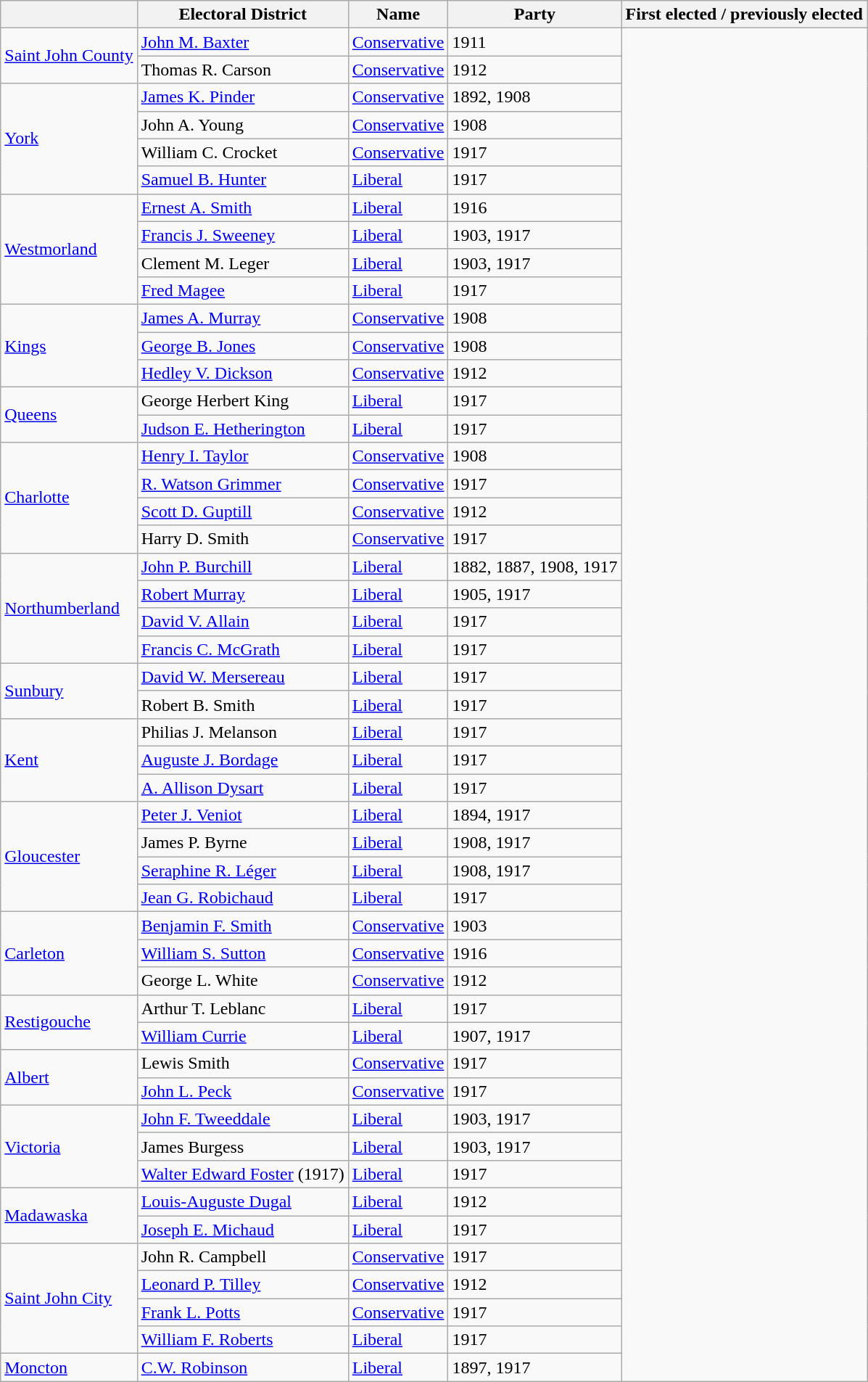<table class="wikitable sortable">
<tr>
<th></th>
<th>Electoral District</th>
<th>Name</th>
<th>Party</th>
<th>First elected / previously elected</th>
</tr>
<tr>
<td rowspan="2"><a href='#'>Saint John County</a></td>
<td><a href='#'>John M. Baxter</a></td>
<td><a href='#'>Conservative</a></td>
<td>1911</td>
</tr>
<tr>
<td>Thomas R. Carson</td>
<td><a href='#'>Conservative</a></td>
<td>1912</td>
</tr>
<tr>
<td rowspan="4"><a href='#'>York</a></td>
<td><a href='#'>James K. Pinder</a></td>
<td><a href='#'>Conservative</a></td>
<td>1892, 1908</td>
</tr>
<tr>
<td>John A. Young</td>
<td><a href='#'>Conservative</a></td>
<td>1908</td>
</tr>
<tr>
<td>William C. Crocket</td>
<td><a href='#'>Conservative</a></td>
<td>1917</td>
</tr>
<tr>
<td><a href='#'>Samuel B. Hunter</a></td>
<td><a href='#'>Liberal</a></td>
<td>1917</td>
</tr>
<tr>
<td rowspan="4"><a href='#'>Westmorland</a></td>
<td><a href='#'>Ernest A. Smith</a></td>
<td><a href='#'>Liberal</a></td>
<td>1916</td>
</tr>
<tr>
<td><a href='#'>Francis J. Sweeney</a></td>
<td><a href='#'>Liberal</a></td>
<td>1903, 1917</td>
</tr>
<tr>
<td>Clement M. Leger</td>
<td><a href='#'>Liberal</a></td>
<td>1903, 1917</td>
</tr>
<tr>
<td><a href='#'>Fred Magee</a></td>
<td><a href='#'>Liberal</a></td>
<td>1917</td>
</tr>
<tr>
<td rowspan="3"><a href='#'>Kings</a></td>
<td><a href='#'>James A. Murray</a></td>
<td><a href='#'>Conservative</a></td>
<td>1908</td>
</tr>
<tr>
<td><a href='#'>George B. Jones</a></td>
<td><a href='#'>Conservative</a></td>
<td>1908</td>
</tr>
<tr>
<td><a href='#'>Hedley V. Dickson</a></td>
<td><a href='#'>Conservative</a></td>
<td>1912</td>
</tr>
<tr>
<td rowspan="2"><a href='#'>Queens</a></td>
<td>George Herbert King</td>
<td><a href='#'>Liberal</a></td>
<td>1917</td>
</tr>
<tr>
<td><a href='#'>Judson E. Hetherington</a></td>
<td><a href='#'>Liberal</a></td>
<td>1917</td>
</tr>
<tr>
<td rowspan="4"><a href='#'>Charlotte</a></td>
<td><a href='#'>Henry I. Taylor</a></td>
<td><a href='#'>Conservative</a></td>
<td>1908</td>
</tr>
<tr>
<td><a href='#'>R. Watson Grimmer</a></td>
<td><a href='#'>Conservative</a></td>
<td>1917</td>
</tr>
<tr>
<td><a href='#'>Scott D. Guptill</a></td>
<td><a href='#'>Conservative</a></td>
<td>1912</td>
</tr>
<tr>
<td>Harry D. Smith</td>
<td><a href='#'>Conservative</a></td>
<td>1917</td>
</tr>
<tr>
<td rowspan="4"><a href='#'>Northumberland</a></td>
<td><a href='#'>John P. Burchill</a></td>
<td><a href='#'>Liberal</a></td>
<td>1882, 1887, 1908, 1917</td>
</tr>
<tr>
<td><a href='#'>Robert Murray</a></td>
<td><a href='#'>Liberal</a></td>
<td>1905, 1917</td>
</tr>
<tr>
<td><a href='#'>David V. Allain</a></td>
<td><a href='#'>Liberal</a></td>
<td>1917</td>
</tr>
<tr>
<td><a href='#'>Francis C. McGrath</a></td>
<td><a href='#'>Liberal</a></td>
<td>1917</td>
</tr>
<tr>
<td rowspan="2"><a href='#'>Sunbury</a></td>
<td><a href='#'>David W. Mersereau</a></td>
<td><a href='#'>Liberal</a></td>
<td>1917</td>
</tr>
<tr>
<td>Robert B. Smith</td>
<td><a href='#'>Liberal</a></td>
<td>1917</td>
</tr>
<tr>
<td rowspan="3"><a href='#'>Kent</a></td>
<td>Philias J. Melanson</td>
<td><a href='#'>Liberal</a></td>
<td>1917</td>
</tr>
<tr>
<td><a href='#'>Auguste J. Bordage</a></td>
<td><a href='#'>Liberal</a></td>
<td>1917</td>
</tr>
<tr>
<td><a href='#'>A. Allison Dysart</a></td>
<td><a href='#'>Liberal</a></td>
<td>1917</td>
</tr>
<tr>
<td rowspan="4"><a href='#'>Gloucester</a></td>
<td><a href='#'>Peter J. Veniot</a></td>
<td><a href='#'>Liberal</a></td>
<td>1894, 1917</td>
</tr>
<tr>
<td>James P. Byrne</td>
<td><a href='#'>Liberal</a></td>
<td>1908, 1917</td>
</tr>
<tr>
<td><a href='#'>Seraphine R. Léger</a></td>
<td><a href='#'>Liberal</a></td>
<td>1908, 1917</td>
</tr>
<tr>
<td><a href='#'>Jean G. Robichaud</a></td>
<td><a href='#'>Liberal</a></td>
<td>1917</td>
</tr>
<tr>
<td rowspan="3"><a href='#'>Carleton</a></td>
<td><a href='#'>Benjamin F. Smith</a></td>
<td><a href='#'>Conservative</a></td>
<td>1903</td>
</tr>
<tr>
<td><a href='#'>William S. Sutton</a></td>
<td><a href='#'>Conservative</a></td>
<td>1916</td>
</tr>
<tr>
<td>George L. White </td>
<td><a href='#'>Conservative</a></td>
<td>1912</td>
</tr>
<tr>
<td rowspan="2"><a href='#'>Restigouche</a></td>
<td>Arthur T. Leblanc</td>
<td><a href='#'>Liberal</a></td>
<td>1917</td>
</tr>
<tr>
<td><a href='#'>William Currie</a></td>
<td><a href='#'>Liberal</a></td>
<td>1907, 1917</td>
</tr>
<tr>
<td rowspan="2"><a href='#'>Albert</a></td>
<td>Lewis Smith</td>
<td><a href='#'>Conservative</a></td>
<td>1917</td>
</tr>
<tr>
<td><a href='#'>John L. Peck</a></td>
<td><a href='#'>Conservative</a></td>
<td>1917</td>
</tr>
<tr>
<td rowspan="3"><a href='#'>Victoria</a></td>
<td><a href='#'>John F. Tweeddale</a></td>
<td><a href='#'>Liberal</a></td>
<td>1903, 1917</td>
</tr>
<tr>
<td>James Burgess</td>
<td><a href='#'>Liberal</a></td>
<td>1903, 1917</td>
</tr>
<tr>
<td><a href='#'>Walter Edward Foster</a> (1917)</td>
<td><a href='#'>Liberal</a></td>
<td>1917</td>
</tr>
<tr>
<td rowspan="2"><a href='#'>Madawaska</a></td>
<td><a href='#'>Louis-Auguste Dugal</a></td>
<td><a href='#'>Liberal</a></td>
<td>1912</td>
</tr>
<tr>
<td><a href='#'>Joseph E. Michaud</a></td>
<td><a href='#'>Liberal</a></td>
<td>1917</td>
</tr>
<tr>
<td rowspan="4"><a href='#'>Saint John City</a></td>
<td>John R. Campbell</td>
<td><a href='#'>Conservative</a></td>
<td>1917</td>
</tr>
<tr>
<td><a href='#'>Leonard P. Tilley</a></td>
<td><a href='#'>Conservative</a></td>
<td>1912</td>
</tr>
<tr>
<td><a href='#'>Frank L. Potts</a></td>
<td><a href='#'>Conservative</a></td>
<td>1917</td>
</tr>
<tr>
<td><a href='#'>William F. Roberts</a></td>
<td><a href='#'>Liberal</a></td>
<td>1917</td>
</tr>
<tr>
<td><a href='#'>Moncton</a></td>
<td><a href='#'>C.W. Robinson</a></td>
<td><a href='#'>Liberal</a></td>
<td>1897, 1917</td>
</tr>
</table>
